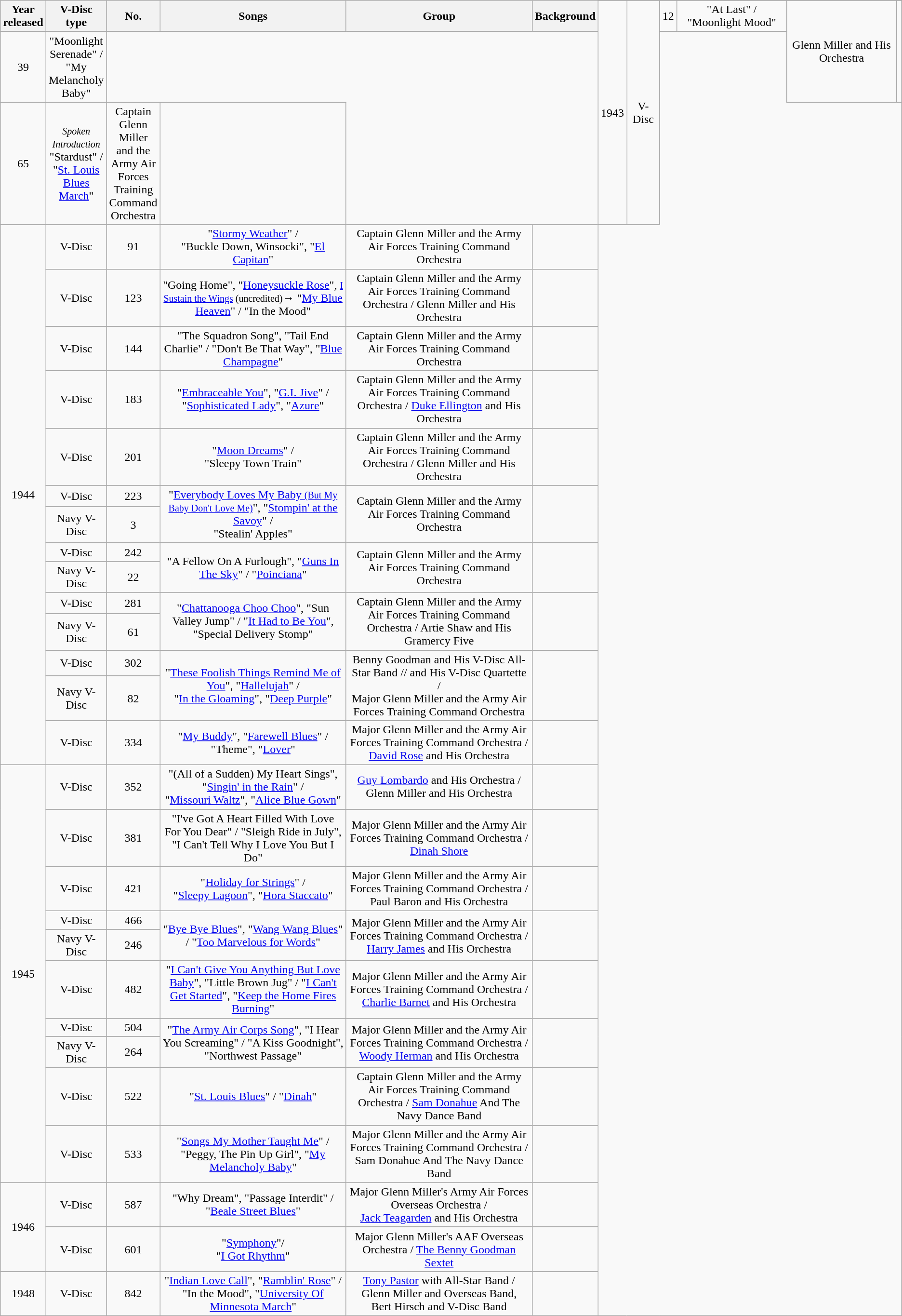<table class="sortable wikitable">
<tr>
<th rowspan="2" width="40" style="text-align:center;">Year released</th>
<th width="70" rowspan="2" text-align="left" style="text-align:center;">V-Disc type</th>
<th width="45" rowspan="2" text-align="left" data-sort-type="number" style="text-align:center;">No.</th>
<th width="250" rowspan="2" style="text-align:center;">Songs</th>
<th width="250" rowspan="2" data-sort-type=text style="text-align:center;">Group</th>
<th width-"250" rowspan="2" class="unsortable">Background</th>
</tr>
<tr>
<td align="center" rowspan="3">1943</td>
<td align="center" rowspan="3">V-Disc</td>
<td align="center">12</td>
<td align="center">"At Last" / "Moonlight Mood"</td>
<td align="center" rowspan="2">Glenn Miller and His Orchestra</td>
<td rowspan="2"></td>
</tr>
<tr>
<td align="center">39</td>
<td align="center">"Moonlight Serenade" / <br>"My Melancholy Baby"</td>
</tr>
<tr>
<td align="center">65</td>
<td align="center"><small><em>Spoken Introduction</em></small> "Stardust" / <br>"<a href='#'>St. Louis Blues March</a>"</td>
<td align="center">Captain Glenn Miller and the Army Air Forces Training Command Orchestra</td>
<td></td>
</tr>
<tr>
<td align="center" rowspan="14">1944</td>
<td align="center">V-Disc</td>
<td align="center">91</td>
<td align="center">"<a href='#'>Stormy Weather</a>" /<br> "Buckle Down, Winsocki", "<a href='#'>El Capitan</a>"</td>
<td align="center">Captain Glenn Miller and the Army Air Forces Training Command Orchestra</td>
<td></td>
</tr>
<tr>
<td align="center">V-Disc</td>
<td align="center">123</td>
<td align="center">"Going Home", "<a href='#'>Honeysuckle Rose</a>", <small><a href='#'>I Sustain the Wings</a> (uncredited)</small>→ "<a href='#'>My Blue Heaven</a>" / "In the Mood"</td>
<td align="center">Captain Glenn Miller and the Army Air Forces Training Command Orchestra / Glenn Miller and His Orchestra</td>
<td></td>
</tr>
<tr>
<td align="center">V-Disc</td>
<td align="center">144</td>
<td align="center">"The Squadron Song", "Tail End Charlie" / "Don't Be That Way", "<a href='#'>Blue Champagne</a>"</td>
<td align="center">Captain Glenn Miller and the Army Air Forces Training Command Orchestra</td>
<td></td>
</tr>
<tr>
<td align="center">V-Disc</td>
<td align="center">183</td>
<td align="center">"<a href='#'>Embraceable You</a>", "<a href='#'>G.I. Jive</a>" / "<a href='#'>Sophisticated Lady</a>", "<a href='#'>Azure</a>"</td>
<td align="center">Captain Glenn Miller and the Army Air Forces Training Command Orchestra / <a href='#'>Duke Ellington</a> and His Orchestra</td>
<td align="center"></td>
</tr>
<tr>
<td align="center">V-Disc</td>
<td align="center">201</td>
<td align="center">"<a href='#'>Moon Dreams</a>" /<br> "Sleepy Town Train"</td>
<td align="center">Captain Glenn Miller and the Army Air Forces Training Command Orchestra / Glenn Miller and His Orchestra</td>
<td></td>
</tr>
<tr>
<td align="center">V-Disc</td>
<td align="center">223</td>
<td align="center" rowspan="2">"<a href='#'>Everybody Loves My Baby <small>(But My Baby Don't Love Me)</small></a>", "<a href='#'>Stompin' at the Savoy</a>" / <br>"Stealin' Apples"</td>
<td align="center" rowspan="2">Captain Glenn Miller and the Army Air Forces Training Command Orchestra</td>
<td align="center" rowspan="2"></td>
</tr>
<tr>
<td align="center" data-sort-value=V-Disc>Navy V-Disc</td>
<td align="center">3</td>
</tr>
<tr>
<td align="center">V-Disc</td>
<td align="center">242</td>
<td align="center" rowspan="2">"A Fellow On A Furlough", "<a href='#'>Guns In The Sky</a>" / "<a href='#'>Poinciana</a>"</td>
<td align="center" rowspan="2">Captain Glenn Miller and the Army Air Forces Training Command Orchestra</td>
<td align="center" rowspan="2"></td>
</tr>
<tr>
<td align="center">Navy V-Disc</td>
<td align="center">22</td>
</tr>
<tr>
<td align="center">V-Disc</td>
<td align="center">281</td>
<td align="center" rowspan="2">"<a href='#'>Chattanooga Choo Choo</a>", "Sun Valley Jump" / "<a href='#'>It Had to Be You</a>", "Special Delivery Stomp"</td>
<td align="center" rowspan="2">Captain Glenn Miller and the Army Air Forces Training Command Orchestra / Artie Shaw and His Gramercy Five</td>
<td align="center" rowspan="2"></td>
</tr>
<tr>
<td align="center">Navy V-Disc</td>
<td align="center">61</td>
</tr>
<tr>
<td align="center">V-Disc</td>
<td align="center">302</td>
<td align="center" rowspan="2">"<a href='#'>These Foolish Things Remind Me of You</a>", "<a href='#'>Hallelujah</a>" /<br> "<a href='#'>In the Gloaming</a>", "<a href='#'>Deep Purple</a>"</td>
<td align="center" rowspan="2">Benny Goodman and His V-Disc All-Star Band // and His V-Disc Quartette /<br> Major Glenn Miller and the Army Air Forces Training Command Orchestra</td>
<td align="center" rowspan="2"></td>
</tr>
<tr>
<td align="center">Navy V-Disc</td>
<td align="center">82</td>
</tr>
<tr>
<td align="center">V-Disc</td>
<td align="center">334</td>
<td align="center">"<a href='#'>My Buddy</a>", "<a href='#'>Farewell Blues</a>" /<br> "Theme", "<a href='#'>Lover</a>"</td>
<td align="center">Major Glenn Miller and the Army Air Forces Training Command Orchestra / <a href='#'>David Rose</a> and His Orchestra</td>
<td align="center"></td>
</tr>
<tr>
<td align="center" rowspan="10">1945</td>
<td align="center">V-Disc</td>
<td align="center">352</td>
<td align="center">"(All of a Sudden) My Heart Sings", "<a href='#'>Singin' in the Rain</a>" /<br> "<a href='#'>Missouri Waltz</a>", "<a href='#'>Alice Blue Gown</a>"</td>
<td align="center"><a href='#'>Guy Lombardo</a> and His Orchestra /<br> Glenn Miller and His Orchestra</td>
<td align="center"></td>
</tr>
<tr>
<td align="center">V-Disc</td>
<td align="center">381</td>
<td align="center">"I've Got A Heart Filled With Love For You Dear" / "Sleigh Ride in July", "I Can't Tell Why I Love You But I Do"</td>
<td align="center">Major Glenn Miller and the Army Air Forces Training Command Orchestra / <a href='#'>Dinah Shore</a></td>
<td align="center"></td>
</tr>
<tr>
<td align="center">V-Disc</td>
<td align="center">421</td>
<td align="center">"<a href='#'>Holiday for Strings</a>" /<br>"<a href='#'>Sleepy Lagoon</a>", "<a href='#'>Hora Staccato</a>"</td>
<td align="center">Major Glenn Miller and the Army Air Forces Training Command Orchestra / Paul Baron and His Orchestra</td>
<td align="center"></td>
</tr>
<tr>
<td align="center">V-Disc</td>
<td align="center">466</td>
<td align="center" rowspan="2">"<a href='#'>Bye Bye Blues</a>", "<a href='#'>Wang Wang Blues</a>" / "<a href='#'>Too Marvelous for Words</a>"</td>
<td align="center" rowspan="2">Major Glenn Miller and the Army Air Forces Training Command Orchestra / <a href='#'>Harry James</a> and His Orchestra</td>
<td align="center" rowspan="2"></td>
</tr>
<tr>
<td align="center">Navy V-Disc</td>
<td align="center">246</td>
</tr>
<tr>
<td align="center">V-Disc</td>
<td align="center">482</td>
<td align="center">"<a href='#'>I Can't Give You Anything But Love Baby</a>", "Little Brown Jug" / "<a href='#'>I Can't Get Started</a>", "<a href='#'>Keep the Home Fires Burning</a>"</td>
<td align="center">Major Glenn Miller and the Army Air Forces Training Command Orchestra / <a href='#'>Charlie Barnet</a> and His Orchestra</td>
<td align="center"></td>
</tr>
<tr>
<td align="center">V-Disc</td>
<td align="center">504</td>
<td align="center" rowspan="2">"<a href='#'>The Army Air Corps Song</a>", "I Hear You Screaming" / "A Kiss Goodnight", "Northwest Passage"</td>
<td align="center" rowspan="2">Major Glenn Miller and the Army Air Forces Training Command Orchestra / <a href='#'>Woody Herman</a> and His Orchestra</td>
<td align="center" rowspan="2"></td>
</tr>
<tr>
<td align="center">Navy V-Disc</td>
<td align="center">264</td>
</tr>
<tr>
<td align="center">V-Disc</td>
<td align="center">522</td>
<td align="center">"<a href='#'>St. Louis Blues</a>" / "<a href='#'>Dinah</a>"</td>
<td align="center">Captain Glenn Miller and the Army Air Forces Training Command Orchestra / <a href='#'>Sam Donahue</a> And The Navy Dance Band</td>
<td align="center"></td>
</tr>
<tr>
<td align="center">V-Disc</td>
<td align="center">533</td>
<td align="center">"<a href='#'>Songs My Mother Taught Me</a>" / "Peggy, The Pin Up Girl", "<a href='#'>My Melancholy Baby</a>"</td>
<td align="center">Major Glenn Miller and the Army Air Forces Training Command Orchestra / Sam Donahue And The Navy Dance Band</td>
<td align="center"></td>
</tr>
<tr>
<td align="center" rowspan="2">1946</td>
<td align="center">V-Disc</td>
<td align="center">587</td>
<td align="center">"Why Dream", "Passage Interdit" /<br>"<a href='#'>Beale Street Blues</a>"</td>
<td align="center">Major Glenn Miller's Army Air Forces Overseas Orchestra /<br> <a href='#'>Jack Teagarden</a> and His Orchestra</td>
<td align="center"></td>
</tr>
<tr>
<td align="center">V-Disc</td>
<td align="center">601</td>
<td align="center">"<a href='#'>Symphony</a>"/<br>"<a href='#'>I Got Rhythm</a>"</td>
<td align="center">Major Glenn Miller's AAF Overseas Orchestra / <a href='#'>The Benny Goodman Sextet</a></td>
<td align="center"></td>
</tr>
<tr>
<td align="center">1948</td>
<td align="center">V-Disc</td>
<td align="center">842</td>
<td align="center">"<a href='#'>Indian Love Call</a>", "<a href='#'>Ramblin' Rose</a>" /<br>"In the Mood", "<a href='#'>University Of Minnesota March</a>"</td>
<td align="center"><a href='#'>Tony Pastor</a> with All-Star Band /<br> Glenn Miller and Overseas Band,<br> Bert Hirsch and V-Disc Band</td>
<td align="center"></td>
</tr>
</table>
